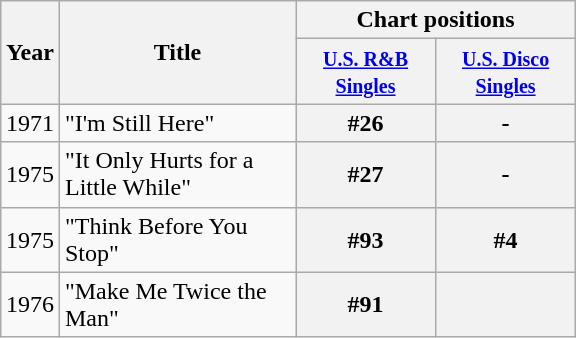<table class="wikitable" style="margin:auto;">
<tr>
<th width="28" rowspan="2">Year</th>
<th width="150" rowspan="2">Title</th>
<th colspan="3">Chart positions</th>
</tr>
<tr>
<th width="86"><small><a href='#'>U.S. R&B Singles</a></small></th>
<th width="86"><small><a href='#'>U.S. Disco Singles</a></small></th>
</tr>
<tr>
<td>1971</td>
<td>"I'm Still Here"</td>
<th>#26</th>
<th>-</th>
</tr>
<tr>
<td>1975</td>
<td>"It Only Hurts for a Little While"</td>
<th>#27</th>
<th>-</th>
</tr>
<tr>
<td>1975</td>
<td>"Think Before You Stop"</td>
<th>#93</th>
<th>#4</th>
</tr>
<tr>
<td>1976</td>
<td>"Make Me Twice the Man"</td>
<th>#91</th>
<th></th>
</tr>
</table>
